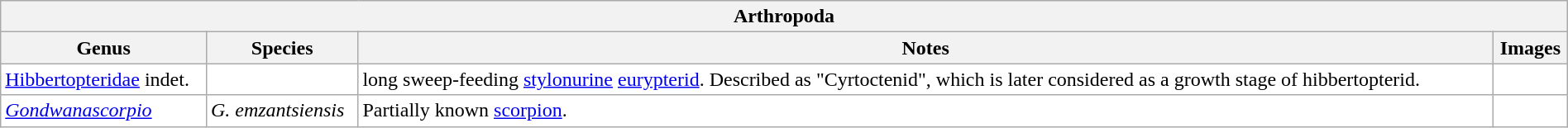<table class="wikitable sortable" style="background:white; width:100%;">
<tr>
<th colspan="4" align="center">Arthropoda</th>
</tr>
<tr>
<th>Genus</th>
<th>Species</th>
<th>Notes</th>
<th>Images</th>
</tr>
<tr>
<td><a href='#'>Hibbertopteridae</a> indet.</td>
<td></td>
<td> long sweep-feeding <a href='#'>stylonurine</a> <a href='#'>eurypterid</a>. Described as "Cyrtoctenid", which is later considered as a growth stage of hibbertopterid.</td>
<td></td>
</tr>
<tr>
<td><em><a href='#'>Gondwanascorpio</a></em></td>
<td><em>G. emzantsiensis</em></td>
<td>Partially known <a href='#'>scorpion</a>.</td>
<td></td>
</tr>
</table>
